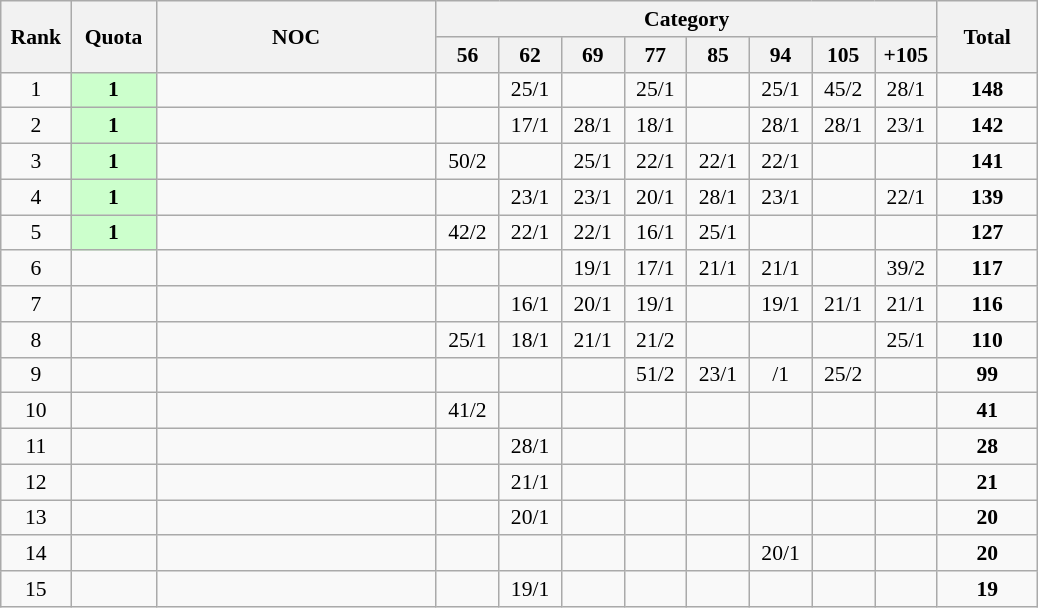<table class="wikitable" style="text-align:center; font-size:90%">
<tr>
<th rowspan=2 width=40>Rank</th>
<th rowspan=2 width=50>Quota</th>
<th rowspan=2 width=180>NOC</th>
<th colspan=8>Category</th>
<th rowspan=2 width=60>Total</th>
</tr>
<tr>
<th width=35>56</th>
<th width=35>62</th>
<th width=35>69</th>
<th width=35>77</th>
<th width=35>85</th>
<th width=35>94</th>
<th width=35>105</th>
<th width=35>+105</th>
</tr>
<tr>
<td>1</td>
<td bgcolor=#ccffcc><strong>1</strong></td>
<td align=left></td>
<td></td>
<td>25/1</td>
<td></td>
<td>25/1</td>
<td></td>
<td>25/1</td>
<td>45/2</td>
<td>28/1</td>
<td><strong>148</strong></td>
</tr>
<tr>
<td>2</td>
<td bgcolor=#ccffcc><strong>1</strong></td>
<td align=left></td>
<td></td>
<td>17/1</td>
<td>28/1</td>
<td>18/1</td>
<td></td>
<td>28/1</td>
<td>28/1</td>
<td>23/1</td>
<td><strong>142</strong></td>
</tr>
<tr>
<td>3</td>
<td bgcolor=#ccffcc><strong>1</strong></td>
<td align=left></td>
<td>50/2</td>
<td></td>
<td>25/1</td>
<td>22/1</td>
<td>22/1</td>
<td>22/1</td>
<td></td>
<td></td>
<td><strong>141</strong></td>
</tr>
<tr>
<td>4</td>
<td bgcolor=#ccffcc><strong>1</strong></td>
<td align=left></td>
<td></td>
<td>23/1</td>
<td>23/1</td>
<td>20/1</td>
<td>28/1</td>
<td>23/1</td>
<td></td>
<td>22/1</td>
<td><strong>139</strong></td>
</tr>
<tr>
<td>5</td>
<td bgcolor=#ccffcc><strong>1</strong></td>
<td align=left></td>
<td>42/2</td>
<td>22/1</td>
<td>22/1</td>
<td>16/1</td>
<td>25/1</td>
<td></td>
<td></td>
<td></td>
<td><strong>127</strong></td>
</tr>
<tr>
<td>6</td>
<td></td>
<td align=left></td>
<td></td>
<td></td>
<td>19/1</td>
<td>17/1</td>
<td>21/1</td>
<td>21/1</td>
<td></td>
<td>39/2</td>
<td><strong>117</strong></td>
</tr>
<tr>
<td>7</td>
<td></td>
<td align=left></td>
<td></td>
<td>16/1</td>
<td>20/1</td>
<td>19/1</td>
<td></td>
<td>19/1</td>
<td>21/1</td>
<td>21/1</td>
<td><strong>116</strong></td>
</tr>
<tr>
<td>8</td>
<td></td>
<td align=left></td>
<td>25/1</td>
<td>18/1</td>
<td>21/1</td>
<td>21/2</td>
<td></td>
<td></td>
<td></td>
<td>25/1</td>
<td><strong>110</strong></td>
</tr>
<tr>
<td>9</td>
<td></td>
<td align=left></td>
<td></td>
<td></td>
<td></td>
<td>51/2</td>
<td>23/1</td>
<td>/1</td>
<td>25/2</td>
<td></td>
<td><strong>99</strong></td>
</tr>
<tr>
<td>10</td>
<td></td>
<td align=left></td>
<td>41/2</td>
<td></td>
<td></td>
<td></td>
<td></td>
<td></td>
<td></td>
<td></td>
<td><strong>41</strong></td>
</tr>
<tr>
<td>11</td>
<td></td>
<td align=left></td>
<td></td>
<td>28/1</td>
<td></td>
<td></td>
<td></td>
<td></td>
<td></td>
<td></td>
<td><strong>28</strong></td>
</tr>
<tr>
<td>12</td>
<td></td>
<td align=left></td>
<td></td>
<td>21/1</td>
<td></td>
<td></td>
<td></td>
<td></td>
<td></td>
<td></td>
<td><strong>21</strong></td>
</tr>
<tr>
<td>13</td>
<td></td>
<td align=left></td>
<td></td>
<td>20/1</td>
<td></td>
<td></td>
<td></td>
<td></td>
<td></td>
<td></td>
<td><strong>20</strong></td>
</tr>
<tr>
<td>14</td>
<td></td>
<td align=left></td>
<td></td>
<td></td>
<td></td>
<td></td>
<td></td>
<td>20/1</td>
<td></td>
<td></td>
<td><strong>20</strong></td>
</tr>
<tr>
<td>15</td>
<td></td>
<td align=left></td>
<td></td>
<td>19/1</td>
<td></td>
<td></td>
<td></td>
<td></td>
<td></td>
<td></td>
<td><strong>19</strong></td>
</tr>
</table>
